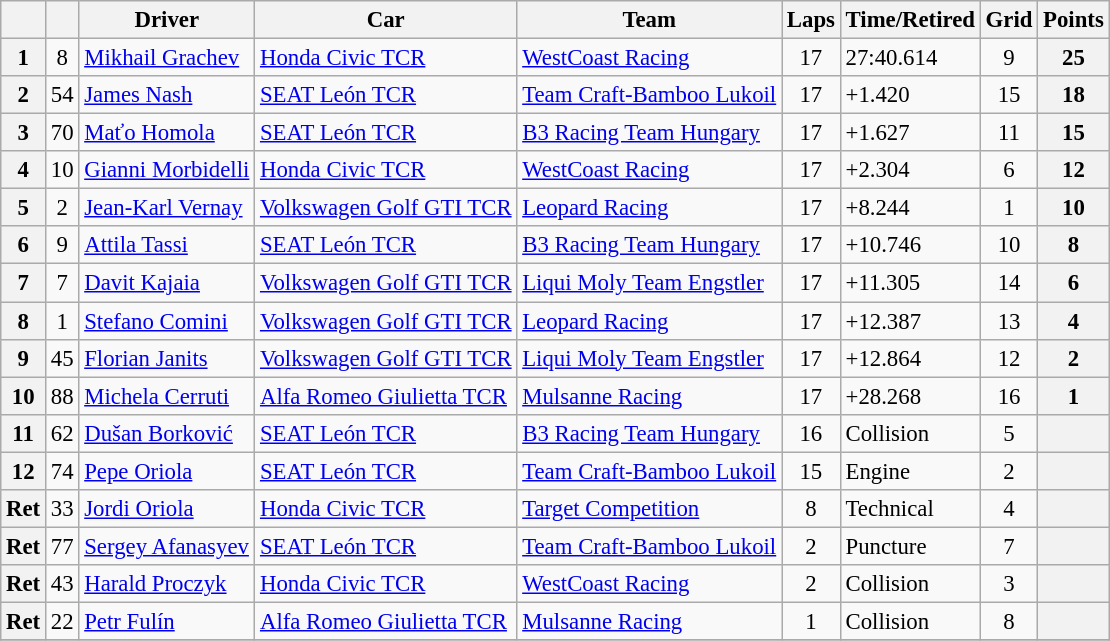<table class="wikitable sortable" style="font-size:95%">
<tr>
<th></th>
<th></th>
<th>Driver</th>
<th>Car</th>
<th>Team</th>
<th>Laps</th>
<th>Time/Retired</th>
<th>Grid</th>
<th>Points</th>
</tr>
<tr>
<th>1</th>
<td align=center>8</td>
<td> <a href='#'>Mikhail Grachev</a></td>
<td><a href='#'>Honda Civic TCR</a></td>
<td> <a href='#'>WestCoast Racing</a></td>
<td align=center>17</td>
<td>27:40.614</td>
<td align=center>9</td>
<th>25</th>
</tr>
<tr>
<th>2</th>
<td align=center>54</td>
<td> <a href='#'>James Nash</a></td>
<td><a href='#'>SEAT León TCR</a></td>
<td> <a href='#'>Team Craft-Bamboo Lukoil</a></td>
<td align=center>17</td>
<td>+1.420</td>
<td align=center>15</td>
<th>18</th>
</tr>
<tr>
<th>3</th>
<td align=center>70</td>
<td> <a href='#'>Maťo Homola</a></td>
<td><a href='#'>SEAT León TCR</a></td>
<td> <a href='#'>B3 Racing Team Hungary</a></td>
<td align=center>17</td>
<td>+1.627</td>
<td align=center>11</td>
<th>15</th>
</tr>
<tr>
<th>4</th>
<td align=center>10</td>
<td> <a href='#'>Gianni Morbidelli</a></td>
<td><a href='#'>Honda Civic TCR</a></td>
<td> <a href='#'>WestCoast Racing</a></td>
<td align=center>17</td>
<td>+2.304</td>
<td align=center>6</td>
<th>12</th>
</tr>
<tr>
<th>5</th>
<td align=center>2</td>
<td> <a href='#'>Jean-Karl Vernay</a></td>
<td><a href='#'>Volkswagen Golf GTI TCR</a></td>
<td> <a href='#'>Leopard Racing</a></td>
<td align=center>17</td>
<td>+8.244</td>
<td align=center>1</td>
<th>10</th>
</tr>
<tr>
<th>6</th>
<td align=center>9</td>
<td> <a href='#'>Attila Tassi</a></td>
<td><a href='#'>SEAT León TCR</a></td>
<td> <a href='#'>B3 Racing Team Hungary</a></td>
<td align=center>17</td>
<td>+10.746</td>
<td align=center>10</td>
<th>8</th>
</tr>
<tr>
<th>7</th>
<td align=center>7</td>
<td> <a href='#'>Davit Kajaia</a></td>
<td><a href='#'>Volkswagen Golf GTI TCR</a></td>
<td> <a href='#'>Liqui Moly Team Engstler</a></td>
<td align=center>17</td>
<td>+11.305</td>
<td align=center>14</td>
<th>6</th>
</tr>
<tr>
<th>8</th>
<td align=center>1</td>
<td> <a href='#'>Stefano Comini</a></td>
<td><a href='#'>Volkswagen Golf GTI TCR</a></td>
<td> <a href='#'>Leopard Racing</a></td>
<td align=center>17</td>
<td>+12.387</td>
<td align=center>13</td>
<th>4</th>
</tr>
<tr>
<th>9</th>
<td align=center>45</td>
<td> <a href='#'>Florian Janits</a></td>
<td><a href='#'>Volkswagen Golf GTI TCR</a></td>
<td> <a href='#'>Liqui Moly Team Engstler</a></td>
<td align=center>17</td>
<td>+12.864</td>
<td align=center>12</td>
<th>2</th>
</tr>
<tr>
<th>10</th>
<td align=center>88</td>
<td> <a href='#'>Michela Cerruti</a></td>
<td><a href='#'>Alfa Romeo Giulietta TCR</a></td>
<td> <a href='#'>Mulsanne Racing</a></td>
<td align=center>17</td>
<td>+28.268</td>
<td align=center>16</td>
<th>1</th>
</tr>
<tr>
<th>11</th>
<td align=center>62</td>
<td> <a href='#'>Dušan Borković</a></td>
<td><a href='#'>SEAT León TCR</a></td>
<td> <a href='#'>B3 Racing Team Hungary</a></td>
<td align=center>16</td>
<td>Collision</td>
<td align=center>5</td>
<th></th>
</tr>
<tr>
<th>12</th>
<td align=center>74</td>
<td> <a href='#'>Pepe Oriola</a></td>
<td><a href='#'>SEAT León TCR</a></td>
<td> <a href='#'>Team Craft-Bamboo Lukoil</a></td>
<td align=center>15</td>
<td>Engine</td>
<td align=center>2</td>
<th></th>
</tr>
<tr>
<th>Ret</th>
<td align=center>33</td>
<td> <a href='#'>Jordi Oriola</a></td>
<td><a href='#'>Honda Civic TCR</a></td>
<td> <a href='#'>Target Competition</a></td>
<td align=center>8</td>
<td>Technical</td>
<td align=center>4</td>
<th></th>
</tr>
<tr>
<th>Ret</th>
<td align=center>77</td>
<td> <a href='#'>Sergey Afanasyev</a></td>
<td><a href='#'>SEAT León TCR</a></td>
<td> <a href='#'>Team Craft-Bamboo Lukoil</a></td>
<td align=center>2</td>
<td>Puncture</td>
<td align=center>7</td>
<th></th>
</tr>
<tr>
<th>Ret</th>
<td align=center>43</td>
<td> <a href='#'>Harald Proczyk</a></td>
<td><a href='#'>Honda Civic TCR</a></td>
<td> <a href='#'>WestCoast Racing</a></td>
<td align=center>2</td>
<td>Collision</td>
<td align=center>3</td>
<th></th>
</tr>
<tr>
<th>Ret</th>
<td align=center>22</td>
<td> <a href='#'>Petr Fulín</a></td>
<td><a href='#'>Alfa Romeo Giulietta TCR</a></td>
<td> <a href='#'>Mulsanne Racing</a></td>
<td align=center>1</td>
<td>Collision</td>
<td align=center>8</td>
<th></th>
</tr>
<tr>
</tr>
</table>
